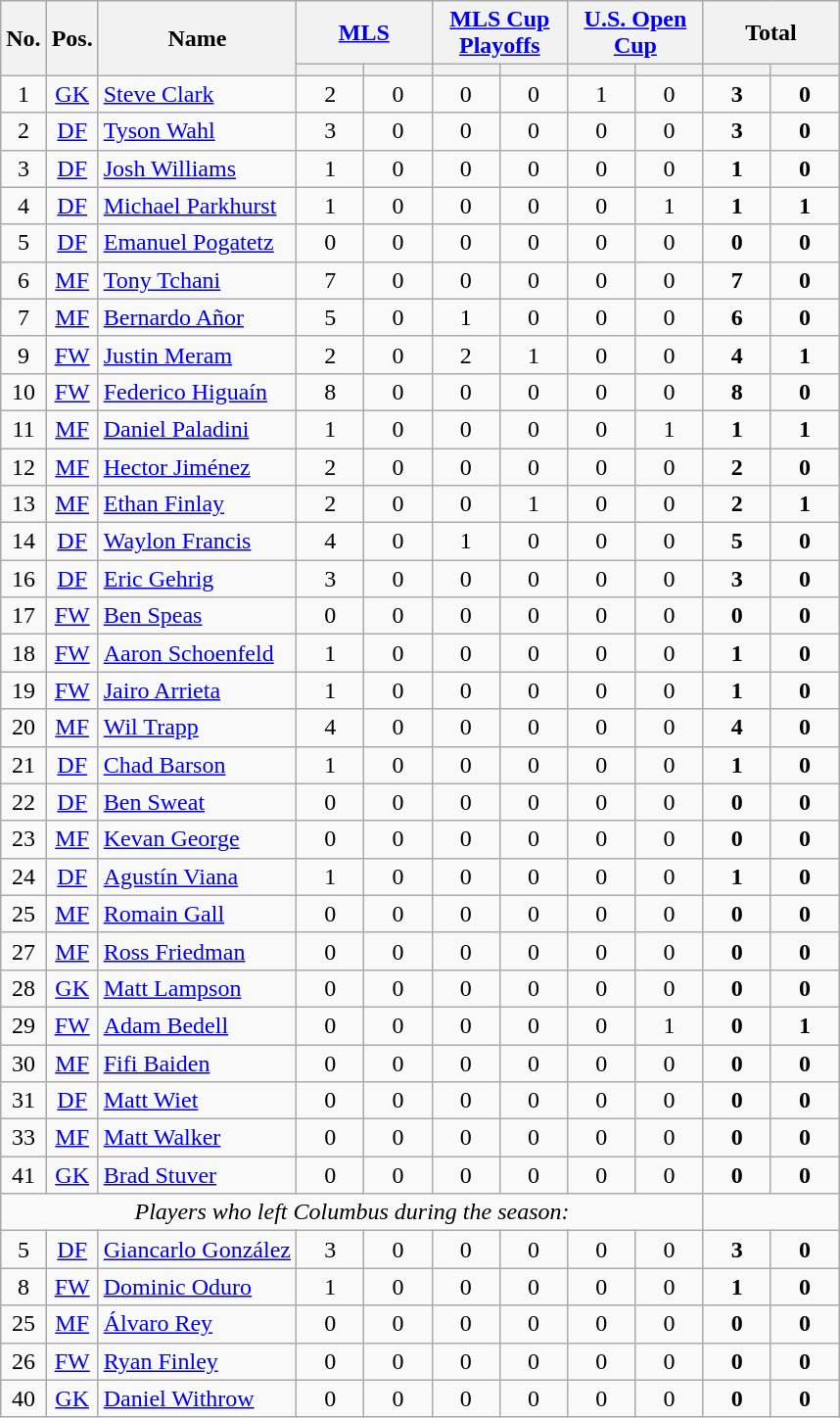<table class="wikitable sortable" style="text-align: center;">
<tr>
<th rowspan=2>No.</th>
<th rowspan=2>Pos.</th>
<th rowspan=2>Name</th>
<th colspan=2 style="width:85px;"><a href='#'>MLS</a></th>
<th colspan=2 style="width:85px;"><a href='#'>MLS Cup Playoffs</a></th>
<th colspan=2 style="width:85px;"><a href='#'>U.S. Open Cup</a></th>
<th colspan=2 style="width:85px;"><strong>Total</strong></th>
</tr>
<tr>
<th></th>
<th></th>
<th></th>
<th></th>
<th></th>
<th></th>
<th></th>
<th></th>
</tr>
<tr>
<td>1</td>
<td><a href='#'>GK</a></td>
<td align=left> <a href='#'>Steve Clark</a></td>
<td>2</td>
<td>0</td>
<td>0</td>
<td>0</td>
<td>1</td>
<td>0</td>
<td><strong>3</strong></td>
<td><strong>0</strong></td>
</tr>
<tr>
<td>2</td>
<td><a href='#'>DF</a></td>
<td align=left> <a href='#'>Tyson Wahl</a></td>
<td>3</td>
<td>0</td>
<td>0</td>
<td>0</td>
<td>0</td>
<td>0</td>
<td><strong>3</strong></td>
<td><strong>0</strong></td>
</tr>
<tr>
<td>3</td>
<td><a href='#'>DF</a></td>
<td align=left> <a href='#'>Josh Williams</a></td>
<td>1</td>
<td>0</td>
<td>0</td>
<td>0</td>
<td>0</td>
<td>0</td>
<td><strong>1</strong></td>
<td><strong>0</strong></td>
</tr>
<tr>
<td>4</td>
<td><a href='#'>DF</a></td>
<td align=left> <a href='#'>Michael Parkhurst</a></td>
<td>1</td>
<td>0</td>
<td>0</td>
<td>0</td>
<td>0</td>
<td>1</td>
<td><strong>1</strong></td>
<td><strong>1</strong></td>
</tr>
<tr>
<td>5</td>
<td><a href='#'>DF</a></td>
<td align=left> <a href='#'>Emanuel Pogatetz</a></td>
<td>0</td>
<td>0</td>
<td>0</td>
<td>0</td>
<td>0</td>
<td>0</td>
<td><strong>0</strong></td>
<td><strong>0</strong></td>
</tr>
<tr>
<td>6</td>
<td><a href='#'>MF</a></td>
<td align=left> <a href='#'>Tony Tchani</a></td>
<td>7</td>
<td>0</td>
<td>0</td>
<td>0</td>
<td>0</td>
<td>0</td>
<td><strong>7</strong></td>
<td><strong>0</strong></td>
</tr>
<tr>
<td>7</td>
<td><a href='#'>MF</a></td>
<td align=left> <a href='#'>Bernardo Añor</a></td>
<td>5</td>
<td>0</td>
<td>1</td>
<td>0</td>
<td>0</td>
<td>0</td>
<td><strong>6</strong></td>
<td><strong>0</strong></td>
</tr>
<tr>
<td>9</td>
<td><a href='#'>FW</a></td>
<td align=left> <a href='#'>Justin Meram</a></td>
<td>2</td>
<td>0</td>
<td>2</td>
<td>1</td>
<td>0</td>
<td>0</td>
<td><strong>4</strong></td>
<td><strong>1</strong></td>
</tr>
<tr>
<td>10</td>
<td><a href='#'>FW</a></td>
<td align=left> <a href='#'>Federico Higuaín</a></td>
<td>8</td>
<td>0</td>
<td>0</td>
<td>0</td>
<td>0</td>
<td>0</td>
<td><strong>8</strong></td>
<td><strong>0</strong></td>
</tr>
<tr>
<td>11</td>
<td><a href='#'>MF</a></td>
<td align=left> <a href='#'>Daniel Paladini</a></td>
<td>1</td>
<td>0</td>
<td>0</td>
<td>0</td>
<td>0</td>
<td>1</td>
<td><strong>1</strong></td>
<td><strong>1</strong></td>
</tr>
<tr>
<td>12</td>
<td><a href='#'>MF</a></td>
<td align=left> <a href='#'>Hector Jiménez</a></td>
<td>2</td>
<td>0</td>
<td>0</td>
<td>0</td>
<td>0</td>
<td>0</td>
<td><strong>2</strong></td>
<td><strong>0</strong></td>
</tr>
<tr>
<td>13</td>
<td><a href='#'>MF</a></td>
<td align=left> <a href='#'>Ethan Finlay</a></td>
<td>2</td>
<td>0</td>
<td>0</td>
<td>1</td>
<td>0</td>
<td>0</td>
<td><strong>2</strong></td>
<td><strong>1</strong></td>
</tr>
<tr>
<td>14</td>
<td><a href='#'>DF</a></td>
<td align=left> <a href='#'>Waylon Francis</a></td>
<td>4</td>
<td>0</td>
<td>1</td>
<td>0</td>
<td>0</td>
<td>0</td>
<td><strong>5</strong></td>
<td><strong>0</strong></td>
</tr>
<tr>
<td>16</td>
<td><a href='#'>DF</a></td>
<td align=left> <a href='#'>Eric Gehrig</a></td>
<td>3</td>
<td>0</td>
<td>0</td>
<td>0</td>
<td>0</td>
<td>0</td>
<td><strong>3</strong></td>
<td><strong>0</strong></td>
</tr>
<tr>
<td>17</td>
<td><a href='#'>FW</a></td>
<td align=left> <a href='#'>Ben Speas</a></td>
<td>0</td>
<td>0</td>
<td>0</td>
<td>0</td>
<td>0</td>
<td>0</td>
<td><strong>0</strong></td>
<td><strong>0</strong></td>
</tr>
<tr>
<td>18</td>
<td><a href='#'>FW</a></td>
<td align=left> <a href='#'>Aaron Schoenfeld</a></td>
<td>1</td>
<td>0</td>
<td>0</td>
<td>0</td>
<td>0</td>
<td>0</td>
<td><strong>1</strong></td>
<td><strong>0</strong></td>
</tr>
<tr>
<td>19</td>
<td><a href='#'>FW</a></td>
<td align=left> <a href='#'>Jairo Arrieta</a></td>
<td>1</td>
<td>0</td>
<td>0</td>
<td>0</td>
<td>0</td>
<td>0</td>
<td><strong>1</strong></td>
<td><strong>0</strong></td>
</tr>
<tr>
<td>20</td>
<td><a href='#'>MF</a></td>
<td align=left> <a href='#'>Wil Trapp</a></td>
<td>4</td>
<td>0</td>
<td>0</td>
<td>0</td>
<td>0</td>
<td>0</td>
<td><strong>4</strong></td>
<td><strong>0</strong></td>
</tr>
<tr>
<td>21</td>
<td><a href='#'>DF</a></td>
<td align=left> <a href='#'>Chad Barson</a></td>
<td>1</td>
<td>0</td>
<td>0</td>
<td>0</td>
<td>0</td>
<td>0</td>
<td><strong>1</strong></td>
<td><strong>0</strong></td>
</tr>
<tr>
<td>22</td>
<td><a href='#'>DF</a></td>
<td align=left> <a href='#'>Ben Sweat</a></td>
<td>0</td>
<td>0</td>
<td>0</td>
<td>0</td>
<td>0</td>
<td>0</td>
<td><strong>0</strong></td>
<td><strong>0</strong></td>
</tr>
<tr>
<td>23</td>
<td><a href='#'>MF</a></td>
<td align=left> <a href='#'>Kevan George</a></td>
<td>0</td>
<td>0</td>
<td>0</td>
<td>0</td>
<td>0</td>
<td>0</td>
<td><strong>0</strong></td>
<td><strong>0</strong></td>
</tr>
<tr>
<td>24</td>
<td><a href='#'>DF</a></td>
<td align=left> <a href='#'>Agustín Viana</a></td>
<td>1</td>
<td>0</td>
<td>0</td>
<td>0</td>
<td>0</td>
<td>0</td>
<td><strong>1</strong></td>
<td><strong>0</strong></td>
</tr>
<tr>
<td>25</td>
<td><a href='#'>MF</a></td>
<td align=left> <a href='#'>Romain Gall</a></td>
<td>0</td>
<td>0</td>
<td>0</td>
<td>0</td>
<td>0</td>
<td>0</td>
<td><strong>0</strong></td>
<td><strong>0</strong></td>
</tr>
<tr>
<td>27</td>
<td><a href='#'>MF</a></td>
<td align=left> <a href='#'>Ross Friedman</a></td>
<td>0</td>
<td>0</td>
<td>0</td>
<td>0</td>
<td>0</td>
<td>0</td>
<td><strong>0</strong></td>
<td><strong>0</strong></td>
</tr>
<tr>
<td>28</td>
<td><a href='#'>GK</a></td>
<td align=left> <a href='#'>Matt Lampson</a></td>
<td>0</td>
<td>0</td>
<td>0</td>
<td>0</td>
<td>0</td>
<td>0</td>
<td><strong>0</strong></td>
<td><strong>0</strong></td>
</tr>
<tr>
<td>29</td>
<td><a href='#'>FW</a></td>
<td align=left> <a href='#'>Adam Bedell</a></td>
<td>0</td>
<td>0</td>
<td>0</td>
<td>0</td>
<td>0</td>
<td>1</td>
<td><strong>0</strong></td>
<td><strong>1</strong></td>
</tr>
<tr>
<td>30</td>
<td><a href='#'>MF</a></td>
<td align=left> <a href='#'>Fifi Baiden</a></td>
<td>0</td>
<td>0</td>
<td>0</td>
<td>0</td>
<td>0</td>
<td>0</td>
<td><strong>0</strong></td>
<td><strong>0</strong></td>
</tr>
<tr>
<td>31</td>
<td><a href='#'>DF</a></td>
<td align=left> <a href='#'>Matt Wiet</a></td>
<td>0</td>
<td>0</td>
<td>0</td>
<td>0</td>
<td>0</td>
<td>0</td>
<td><strong>0</strong></td>
<td><strong>0</strong></td>
</tr>
<tr>
<td>33</td>
<td><a href='#'>MF</a></td>
<td align=left> <a href='#'>Matt Walker</a></td>
<td>0</td>
<td>0</td>
<td>0</td>
<td>0</td>
<td>0</td>
<td>0</td>
<td><strong>0</strong></td>
<td><strong>0</strong></td>
</tr>
<tr>
<td>41</td>
<td><a href='#'>GK</a></td>
<td align=left> <a href='#'>Brad Stuver</a></td>
<td>0</td>
<td>0</td>
<td>0</td>
<td>0</td>
<td>0</td>
<td>0</td>
<td><strong>0</strong></td>
<td><strong>0</strong></td>
</tr>
<tr>
<td colspan=9 align=center><em>Players who left Columbus during the season:</em></td>
</tr>
<tr>
<td>5</td>
<td><a href='#'>DF</a></td>
<td align=left> <a href='#'>Giancarlo González</a></td>
<td>3</td>
<td>0</td>
<td>0</td>
<td>0</td>
<td>0</td>
<td>0</td>
<td><strong>3</strong></td>
<td><strong>0</strong></td>
</tr>
<tr>
<td>8</td>
<td><a href='#'>FW</a></td>
<td align=left> <a href='#'>Dominic Oduro</a></td>
<td>1</td>
<td>0</td>
<td>0</td>
<td>0</td>
<td>0</td>
<td>0</td>
<td><strong>1</strong></td>
<td><strong>0</strong></td>
</tr>
<tr>
<td>25</td>
<td><a href='#'>MF</a></td>
<td align=left> <a href='#'>Álvaro Rey</a></td>
<td>0</td>
<td>0</td>
<td>0</td>
<td>0</td>
<td>0</td>
<td>0</td>
<td><strong>0</strong></td>
<td><strong>0</strong></td>
</tr>
<tr>
<td>26</td>
<td><a href='#'>FW</a></td>
<td align=left> <a href='#'>Ryan Finley</a></td>
<td>0</td>
<td>0</td>
<td>0</td>
<td>0</td>
<td>0</td>
<td>0</td>
<td><strong>0</strong></td>
<td><strong>0</strong></td>
</tr>
<tr>
<td>40</td>
<td><a href='#'>GK</a></td>
<td align=left> <a href='#'>Daniel Withrow</a></td>
<td>0</td>
<td>0</td>
<td>0</td>
<td>0</td>
<td>0</td>
<td>0</td>
<td><strong>0</strong></td>
<td><strong>0</strong></td>
</tr>
</table>
